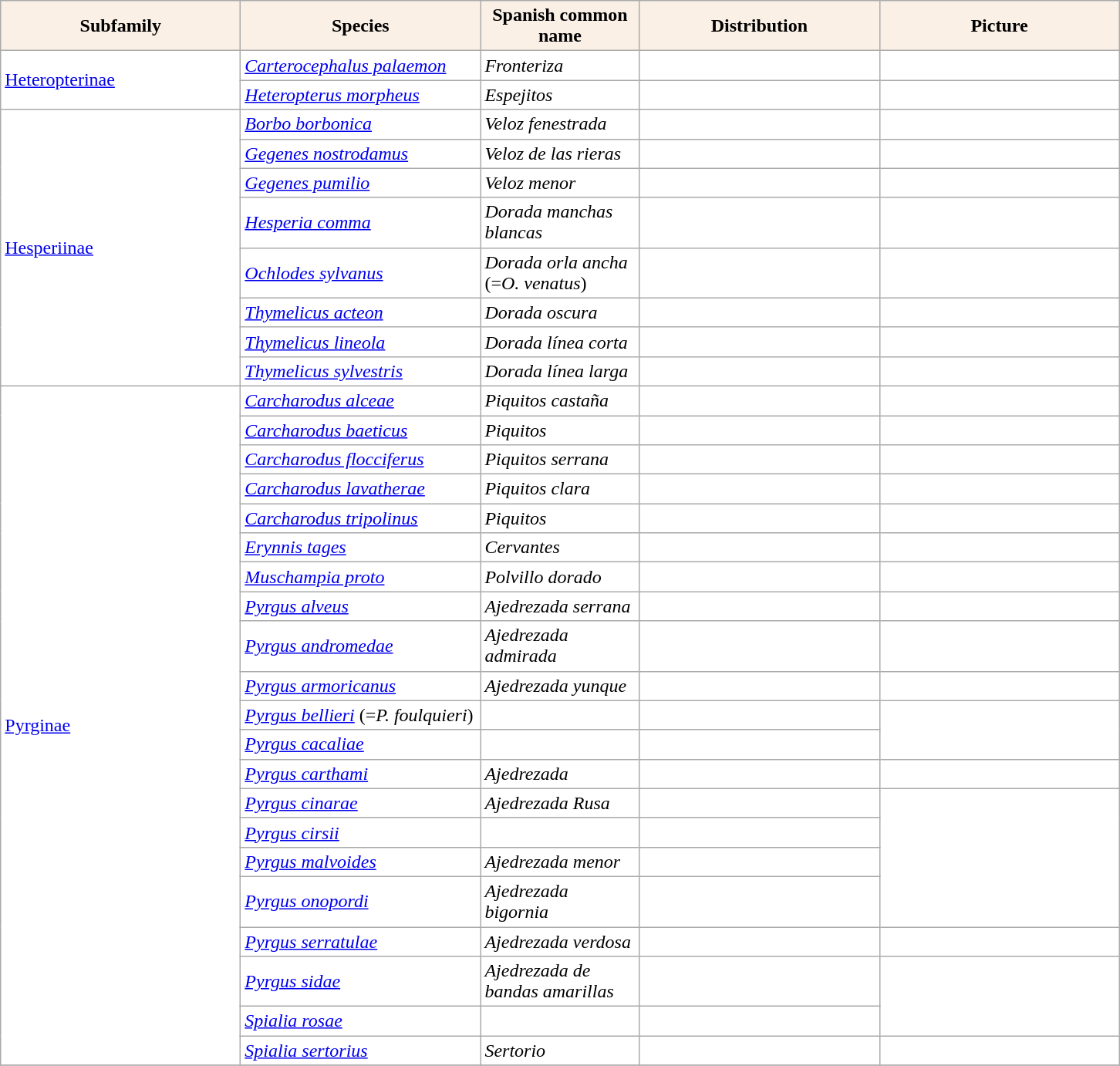<table class="wikitable" border="0" style="background:#ffffff" align="top" class="sortable wikitable">
<tr ->
<th style="background:Linen; color:Black" width=200 px>Subfamily</th>
<th style="background:Linen; color:Black" width=200 px>Species</th>
<th style="background:Linen; color:Black" width=130 px>Spanish common name</th>
<th style="background:Linen; color:Black" width=200 px>Distribution</th>
<th style="background:Linen; color:Black" width=200 px>Picture</th>
</tr>
<tr>
<td rowspan = 2><a href='#'>Heteropterinae</a></td>
<td><em><a href='#'>Carterocephalus palaemon</a></em></td>
<td><em>Fronteriza</em></td>
<td></td>
<td></td>
</tr>
<tr>
<td><em><a href='#'>Heteropterus morpheus</a></em></td>
<td><em>Espejitos</em></td>
<td></td>
<td></td>
</tr>
<tr>
<td rowspan = 8><a href='#'>Hesperiinae</a></td>
<td><em><a href='#'>Borbo borbonica</a></em></td>
<td><em>Veloz fenestrada</em></td>
<td></td>
<td></td>
</tr>
<tr>
<td><em><a href='#'>Gegenes nostrodamus</a></em></td>
<td><em>Veloz de las rieras</em></td>
<td></td>
<td></td>
</tr>
<tr>
<td><em><a href='#'>Gegenes pumilio</a></em></td>
<td><em>Veloz menor</em></td>
<td></td>
<td></td>
</tr>
<tr>
<td><em><a href='#'>Hesperia comma</a></em></td>
<td><em>Dorada manchas blancas</em></td>
<td></td>
<td></td>
</tr>
<tr>
<td><em><a href='#'>Ochlodes sylvanus</a></em></td>
<td><em>Dorada orla ancha</em> (=<em>O. venatus</em>)</td>
<td></td>
<td></td>
</tr>
<tr>
<td><em><a href='#'>Thymelicus acteon</a></em></td>
<td><em>Dorada oscura</em></td>
<td></td>
<td></td>
</tr>
<tr>
<td><em><a href='#'>Thymelicus lineola</a></em></td>
<td><em>Dorada línea corta</em></td>
<td></td>
<td></td>
</tr>
<tr>
<td><em><a href='#'>Thymelicus sylvestris</a></em></td>
<td><em>Dorada línea larga</em></td>
<td></td>
<td></td>
</tr>
<tr>
<td rowspan = 21><a href='#'>Pyrginae</a></td>
<td><em><a href='#'>Carcharodus alceae</a></em></td>
<td><em>Piquitos castaña</em></td>
<td></td>
<td></td>
</tr>
<tr>
<td><em><a href='#'>Carcharodus baeticus</a></em></td>
<td><em>Piquitos</em></td>
<td></td>
<td></td>
</tr>
<tr>
<td><em><a href='#'>Carcharodus flocciferus</a></em></td>
<td><em>Piquitos serrana</em></td>
<td></td>
<td></td>
</tr>
<tr>
<td><em><a href='#'>Carcharodus lavatherae</a></em></td>
<td><em>Piquitos clara</em></td>
<td></td>
<td></td>
</tr>
<tr>
<td><em><a href='#'>Carcharodus tripolinus</a></em></td>
<td><em>Piquitos</em></td>
<td></td>
<td></td>
</tr>
<tr>
<td><em><a href='#'>Erynnis tages</a></em></td>
<td><em>Cervantes</em></td>
<td></td>
<td></td>
</tr>
<tr>
<td><em><a href='#'>Muschampia proto</a></em></td>
<td><em>Polvillo dorado</em></td>
<td></td>
</tr>
<tr>
<td><em><a href='#'>Pyrgus alveus</a></em></td>
<td><em>Ajedrezada serrana</em></td>
<td></td>
<td></td>
</tr>
<tr>
<td><em><a href='#'>Pyrgus andromedae</a></em></td>
<td><em>Ajedrezada admirada</em></td>
<td></td>
<td></td>
</tr>
<tr>
<td><em><a href='#'>Pyrgus armoricanus</a></em></td>
<td><em>Ajedrezada yunque</em></td>
<td></td>
<td></td>
</tr>
<tr>
<td><em><a href='#'>Pyrgus bellieri</a></em> (=<em>P. foulquieri</em>)</td>
<td></td>
<td></td>
</tr>
<tr>
<td><em><a href='#'>Pyrgus cacaliae</a></em></td>
<td></td>
<td></td>
</tr>
<tr>
<td><em><a href='#'>Pyrgus carthami</a></em></td>
<td><em>Ajedrezada</em></td>
<td></td>
<td></td>
</tr>
<tr>
<td><em><a href='#'>Pyrgus cinarae</a></em></td>
<td><em>Ajedrezada Rusa</em></td>
<td></td>
</tr>
<tr>
<td><em><a href='#'>Pyrgus cirsii</a></em></td>
<td></td>
<td></td>
</tr>
<tr>
<td><em><a href='#'>Pyrgus malvoides</a></em></td>
<td><em>Ajedrezada menor</em></td>
<td></td>
</tr>
<tr>
<td><em><a href='#'>Pyrgus onopordi</a></em></td>
<td><em>Ajedrezada bigornia</em></td>
<td></td>
</tr>
<tr>
<td><em><a href='#'>Pyrgus serratulae</a></em></td>
<td><em>Ajedrezada verdosa</em></td>
<td></td>
<td></td>
</tr>
<tr>
<td><em><a href='#'>Pyrgus sidae</a></em></td>
<td><em>Ajedrezada de bandas amarillas</em></td>
<td></td>
</tr>
<tr>
<td><em><a href='#'>Spialia rosae</a></em></td>
<td></td>
<td></td>
</tr>
<tr>
<td><em><a href='#'>Spialia sertorius</a></em></td>
<td><em>Sertorio</em></td>
<td></td>
<td></td>
</tr>
<tr>
</tr>
</table>
